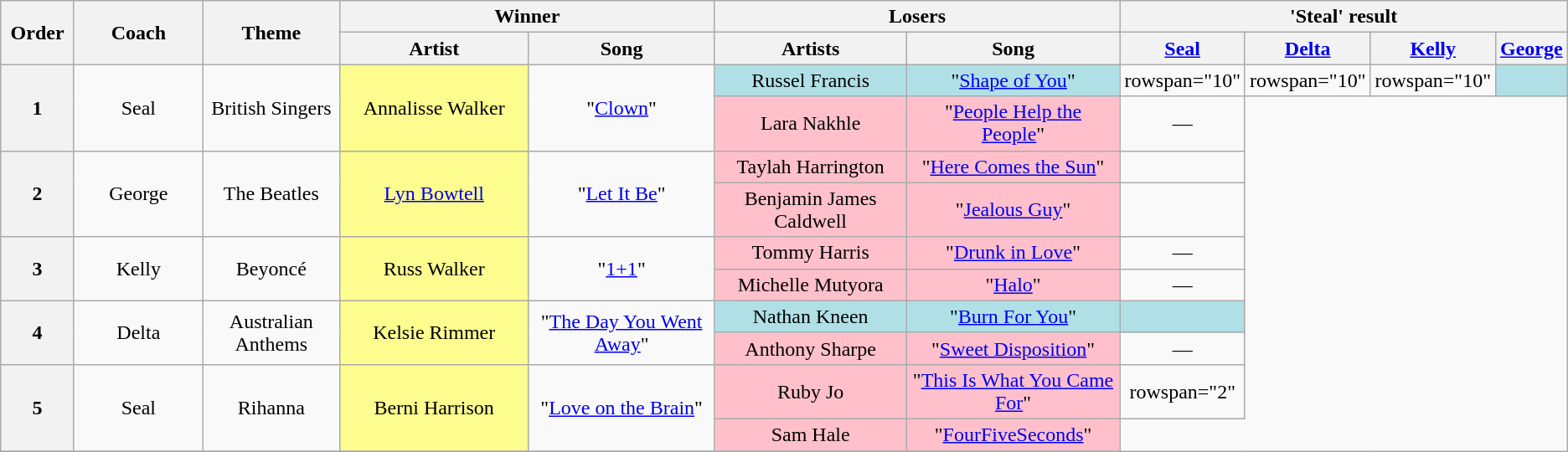<table class="wikitable" style="text-align: center; width: auto;">
<tr>
<th rowspan="2" style="width:5%;">Order</th>
<th rowspan="2" style="width:10%;">Coach</th>
<th rowspan="2" style="width:10%;">Theme</th>
<th colspan="2" style="width:15%;">Winner</th>
<th colspan="2" style="width:60%;">Losers</th>
<th colspan="4" style="width:20%;">'Steal' result</th>
</tr>
<tr>
<th style="width:15%;">Artist</th>
<th style="width:15%;">Song</th>
<th style="width:15%;">Artists</th>
<th style="width:15%;">Song</th>
<th style="width:5%;"><a href='#'>Seal</a></th>
<th style="width:5%;"><a href='#'>Delta</a></th>
<th style="width:5%;"><a href='#'>Kelly</a></th>
<th style="width:5%;"><a href='#'>George</a></th>
</tr>
<tr>
<th rowspan="2">1</th>
<td rowspan="2">Seal</td>
<td rowspan="2">British Singers</td>
<td rowspan="2" bgcolor="#fdfc8f">Annalisse Walker</td>
<td rowspan="2">"<a href='#'>Clown</a>"</td>
<td bgcolor="#B0E0E6">Russel Francis</td>
<td bgcolor="#B0E0E6">"<a href='#'>Shape of You</a>"</td>
<td>rowspan="10" </td>
<td>rowspan="10" </td>
<td>rowspan="10" </td>
<td style="background-color:#B0E0E6;"> <strong></strong> </td>
</tr>
<tr>
<td bgcolor="pink">Lara Nakhle</td>
<td bgcolor="pink">"<a href='#'>People Help the People</a>"</td>
<td>—</td>
</tr>
<tr>
<th rowspan="2">2</th>
<td rowspan="2">George</td>
<td rowspan="2">The Beatles</td>
<td rowspan="2" bgcolor="#fdfc8f"><a href='#'>Lyn Bowtell</a></td>
<td rowspan="2">"<a href='#'>Let It Be</a>"</td>
<td bgcolor="pink">Taylah Harrington</td>
<td bgcolor="pink">"<a href='#'>Here Comes the Sun</a>"</td>
<td></td>
</tr>
<tr>
<td bgcolor="pink">Benjamin James Caldwell</td>
<td bgcolor="pink">"<a href='#'>Jealous Guy</a>"</td>
<td></td>
</tr>
<tr>
<th rowspan="2">3</th>
<td rowspan="2">Kelly</td>
<td rowspan="2">Beyoncé</td>
<td rowspan="2" bgcolor="#fdfc8f">Russ Walker</td>
<td rowspan="2">"<a href='#'>1+1</a>"</td>
<td bgcolor="pink">Tommy Harris</td>
<td bgcolor="pink">"<a href='#'>Drunk in Love</a>"</td>
<td>—</td>
</tr>
<tr>
<td bgcolor="pink">Michelle Mutyora</td>
<td bgcolor="pink">"<a href='#'>Halo</a>"</td>
<td>—</td>
</tr>
<tr>
<th rowspan="2">4</th>
<td rowspan="2">Delta</td>
<td rowspan="2">Australian Anthems</td>
<td rowspan="2" bgcolor="#fdfc8f">Kelsie Rimmer</td>
<td rowspan="2">"<a href='#'>The Day You Went Away</a>"</td>
<td bgcolor="#B0E0E6">Nathan Kneen</td>
<td bgcolor="#B0E0E6">"<a href='#'>Burn For You</a>"</td>
<td style="background-color:#B0E0E6;"> <strong></strong> </td>
</tr>
<tr>
<td bgcolor="pink">Anthony Sharpe</td>
<td bgcolor="pink">"<a href='#'>Sweet Disposition</a>"</td>
<td>—</td>
</tr>
<tr>
<th rowspan="2">5</th>
<td rowspan="2">Seal</td>
<td rowspan="2">Rihanna</td>
<td rowspan="2" bgcolor="#fdfc8f">Berni Harrison</td>
<td rowspan="2">"<a href='#'>Love on the Brain</a>"</td>
<td bgcolor="pink">Ruby Jo</td>
<td bgcolor="pink">"<a href='#'>This Is What You Came For</a>"</td>
<td>rowspan="2" </td>
</tr>
<tr>
<td bgcolor="pink">Sam Hale</td>
<td bgcolor="pink">"<a href='#'>FourFiveSeconds</a>"</td>
</tr>
<tr>
</tr>
</table>
